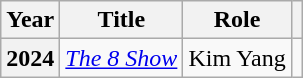<table class="wikitable plainrowheaders">
<tr>
<th scope="col">Year</th>
<th scope="col">Title</th>
<th scope="col">Role</th>
<th scope="col" class="unsortable"></th>
</tr>
<tr>
<th scope="row">2024</th>
<td><em><a href='#'>The 8 Show</a></em></td>
<td>Kim Yang</td>
<td style="text-align:center"></td>
</tr>
</table>
